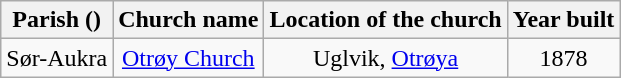<table class="wikitable" style="text-align:center">
<tr>
<th>Parish ()</th>
<th>Church name</th>
<th>Location of the church</th>
<th>Year built</th>
</tr>
<tr>
<td rowspan="1">Sør-Aukra</td>
<td><a href='#'>Otrøy Church</a></td>
<td>Uglvik, <a href='#'>Otrøya</a></td>
<td>1878</td>
</tr>
</table>
